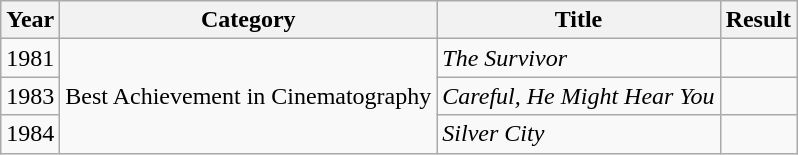<table class="wikitable">
<tr>
<th>Year</th>
<th>Category</th>
<th>Title</th>
<th>Result</th>
</tr>
<tr>
<td>1981</td>
<td rowspan=3>Best Achievement in Cinematography</td>
<td><em>The Survivor</em></td>
<td></td>
</tr>
<tr>
<td>1983</td>
<td><em>Careful, He Might Hear You</em></td>
<td></td>
</tr>
<tr>
<td>1984</td>
<td><em>Silver City</em></td>
<td></td>
</tr>
</table>
